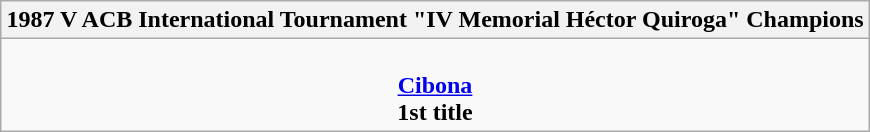<table class=wikitable style="text-align:center; margin:auto">
<tr>
<th>1987 V ACB International Tournament "IV Memorial Héctor Quiroga" Champions</th>
</tr>
<tr>
<td><br> <strong><a href='#'>Cibona</a></strong> <br> <strong>1st title</strong></td>
</tr>
</table>
